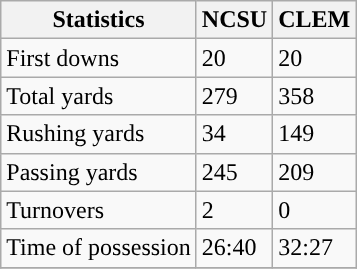<table class="wikitable">
<tr>
<th>Statistics</th>
<th>NCSU</th>
<th>CLEM</th>
</tr>
<tr>
<td>First downs</td>
<td>20</td>
<td>20</td>
</tr>
<tr>
<td>Total yards</td>
<td>279</td>
<td>358</td>
</tr>
<tr>
<td>Rushing yards</td>
<td>34</td>
<td>149</td>
</tr>
<tr>
<td>Passing yards</td>
<td>245</td>
<td>209</td>
</tr>
<tr>
<td>Turnovers</td>
<td>2</td>
<td>0</td>
</tr>
<tr>
<td>Time of possession</td>
<td>26:40</td>
<td>32:27</td>
</tr>
<tr>
</tr>
</table>
